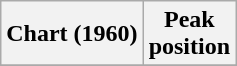<table class="wikitable sortable plainrowheaders" style="text-align:center">
<tr>
<th scope="col">Chart (1960)</th>
<th scope="col">Peak<br>position</th>
</tr>
<tr>
</tr>
</table>
